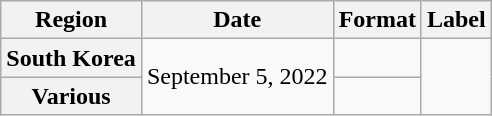<table class="wikitable plainrowheaders">
<tr>
<th scope="col">Region</th>
<th>Date</th>
<th>Format</th>
<th>Label</th>
</tr>
<tr>
<th scope="row">South Korea</th>
<td rowspan="2">September 5, 2022</td>
<td></td>
<td rowspan="2"></td>
</tr>
<tr>
<th scope="row">Various</th>
<td></td>
</tr>
</table>
